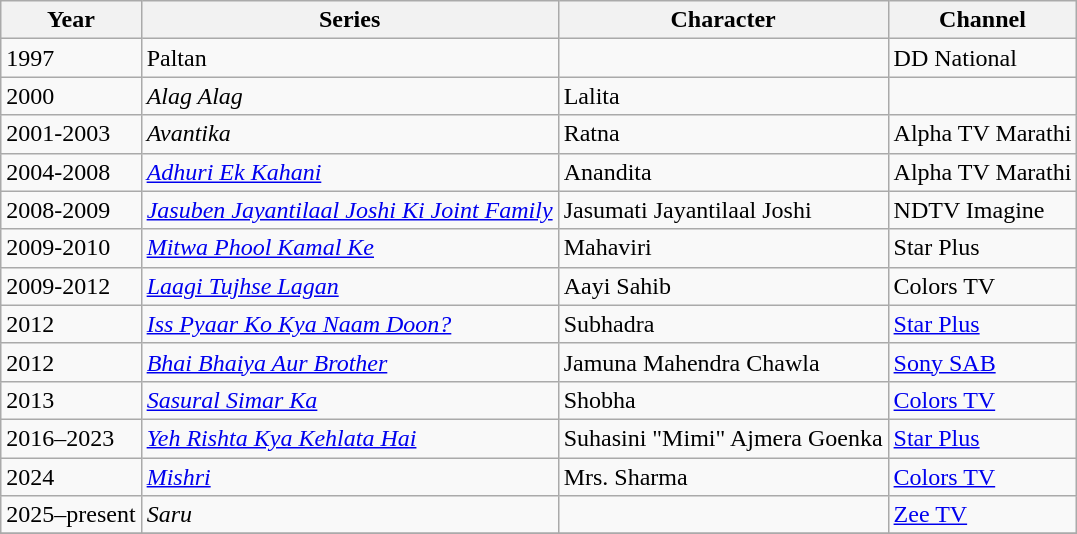<table class="wikitable sortable">
<tr>
<th>Year</th>
<th>Series</th>
<th>Character</th>
<th>Channel</th>
</tr>
<tr>
<td>1997</td>
<td>Paltan</td>
<td></td>
<td>DD National</td>
</tr>
<tr>
<td>2000</td>
<td><em>Alag Alag</em></td>
<td>Lalita</td>
<td></td>
</tr>
<tr>
<td>2001-2003</td>
<td><em>Avantika</em></td>
<td>Ratna</td>
<td>Alpha TV Marathi</td>
</tr>
<tr>
<td>2004-2008</td>
<td><em><a href='#'>Adhuri Ek Kahani</a></em></td>
<td>Anandita</td>
<td>Alpha TV Marathi</td>
</tr>
<tr>
<td>2008-2009</td>
<td><em><a href='#'>Jasuben Jayantilaal Joshi Ki Joint Family</a></em></td>
<td>Jasumati Jayantilaal Joshi</td>
<td>NDTV Imagine</td>
</tr>
<tr>
<td>2009-2010</td>
<td><em><a href='#'>Mitwa Phool Kamal Ke</a></em></td>
<td>Mahaviri</td>
<td>Star Plus</td>
</tr>
<tr>
<td>2009-2012</td>
<td><em><a href='#'>Laagi Tujhse Lagan</a></em></td>
<td>Aayi Sahib</td>
<td>Colors TV</td>
</tr>
<tr>
<td>2012</td>
<td><em><a href='#'>Iss Pyaar Ko Kya Naam Doon?</a></em></td>
<td>Subhadra</td>
<td><a href='#'>Star Plus</a></td>
</tr>
<tr>
<td>2012</td>
<td><em><a href='#'>Bhai Bhaiya Aur Brother</a></em></td>
<td>Jamuna Mahendra Chawla</td>
<td><a href='#'>Sony SAB</a></td>
</tr>
<tr>
<td>2013</td>
<td><em><a href='#'>Sasural Simar Ka</a></em></td>
<td>Shobha</td>
<td><a href='#'>Colors TV</a></td>
</tr>
<tr>
<td>2016–2023</td>
<td><em><a href='#'>Yeh Rishta Kya Kehlata Hai</a></em></td>
<td>Suhasini "Mimi" Ajmera Goenka</td>
<td><a href='#'>Star Plus</a></td>
</tr>
<tr>
<td>2024</td>
<td><em><a href='#'>Mishri</a></em></td>
<td>Mrs. Sharma</td>
<td><a href='#'>Colors TV</a></td>
</tr>
<tr>
<td>2025–present</td>
<td><em>Saru</em></td>
<td></td>
<td><a href='#'>Zee TV</a></td>
</tr>
<tr>
</tr>
</table>
